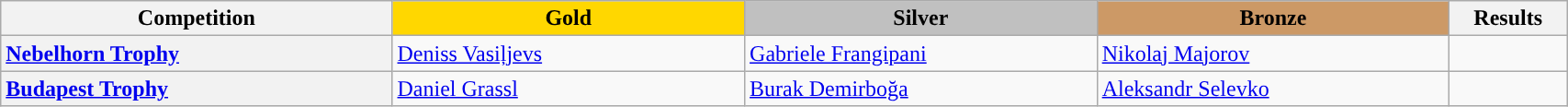<table class="wikitable unsortable" style="text-align:left; width:90%;">
<tr>
<th scope="col" style="text-align:center; width:25%;">Competition</th>
<td scope="col" style="text-align:center; width:22.5%; background:gold"><strong>Gold</strong></td>
<td scope="col" style="text-align:center; width:22.5%; background:silver"><strong>Silver</strong></td>
<td scope="col" style="text-align:center; width:22.5%; background:#c96"><strong>Bronze</strong></td>
<th scope="col" style="text-align:center; width:7.5%;">Results</th>
</tr>
<tr>
<th scope="row" style="text-align:left"> <a href='#'>Nebelhorn Trophy</a></th>
<td> <a href='#'>Deniss Vasiļjevs</a></td>
<td> <a href='#'>Gabriele Frangipani</a></td>
<td> <a href='#'>Nikolaj Majorov</a></td>
<td></td>
</tr>
<tr>
<th scope="row" style="text-align:left"> <a href='#'>Budapest Trophy</a></th>
<td> <a href='#'>Daniel Grassl</a></td>
<td> <a href='#'>Burak Demirboğa</a></td>
<td> <a href='#'>Aleksandr Selevko</a></td>
<td></td>
</tr>
</table>
